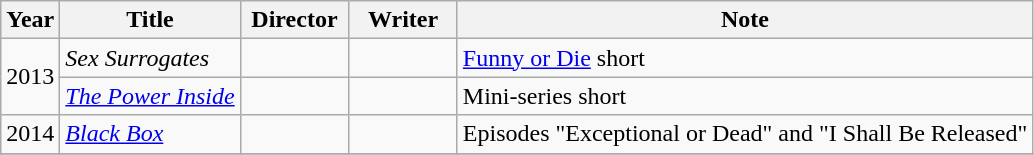<table class="wikitable">
<tr>
<th>Year</th>
<th>Title</th>
<th width="65">Director</th>
<th width="65">Writer</th>
<th>Note</th>
</tr>
<tr>
<td rowspan=2>2013</td>
<td><em>Sex Surrogates</em></td>
<td></td>
<td></td>
<td><a href='#'>Funny or Die</a> short</td>
</tr>
<tr>
<td><em><a href='#'>The Power Inside</a></em></td>
<td></td>
<td></td>
<td>Mini-series short</td>
</tr>
<tr>
<td>2014</td>
<td><em><a href='#'>Black Box</a></em></td>
<td></td>
<td></td>
<td>Episodes "Exceptional or Dead" and "I Shall Be Released"</td>
</tr>
<tr>
</tr>
</table>
